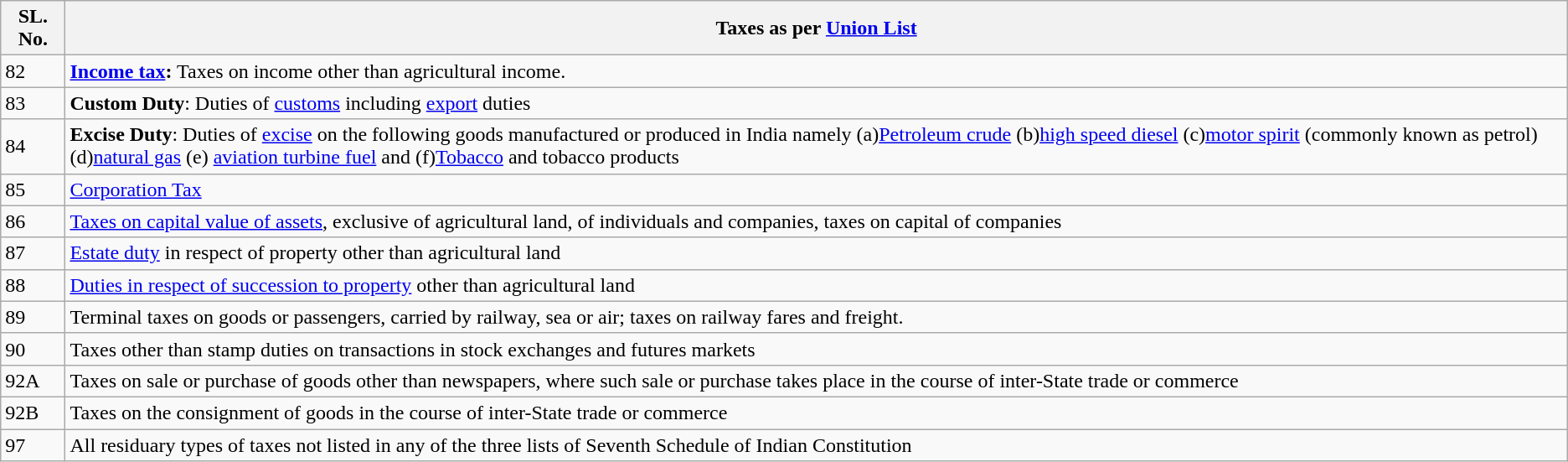<table class="wikitable">
<tr>
<th>SL. No.</th>
<th>Taxes as per <a href='#'>Union List</a></th>
</tr>
<tr>
<td>82</td>
<td><strong><a href='#'>Income tax</a>:</strong> Taxes on income other than agricultural income.</td>
</tr>
<tr>
<td>83</td>
<td><strong>Custom Duty</strong>: Duties of <a href='#'>customs</a> including <a href='#'>export</a> duties</td>
</tr>
<tr>
<td>84</td>
<td><strong>Excise Duty</strong>: Duties of <a href='#'>excise</a> on the following goods manufactured or produced in India namely (a)<a href='#'>Petroleum crude</a> (b)<a href='#'>high speed diesel</a> (c)<a href='#'>motor spirit</a> (commonly known as petrol) (d)<a href='#'>natural gas</a> (e) <a href='#'>aviation turbine fuel</a> and (f)<a href='#'>Tobacco</a> and tobacco products</td>
</tr>
<tr>
<td>85</td>
<td><a href='#'>Corporation Tax</a></td>
</tr>
<tr>
<td>86</td>
<td><a href='#'>Taxes on capital value of assets</a>, exclusive of agricultural land, of individuals and companies, taxes on capital of companies</td>
</tr>
<tr>
<td>87</td>
<td><a href='#'>Estate duty</a> in respect of property other than agricultural land</td>
</tr>
<tr>
<td>88</td>
<td><a href='#'>Duties in respect of succession to property</a> other than agricultural land</td>
</tr>
<tr>
<td>89</td>
<td>Terminal taxes on goods or passengers, carried by railway, sea or air; taxes on railway fares and freight.</td>
</tr>
<tr>
<td>90</td>
<td>Taxes other than stamp duties on transactions in stock exchanges and futures markets</td>
</tr>
<tr>
<td>92A</td>
<td>Taxes on sale or purchase of goods other than newspapers, where such sale or purchase takes place in the course of inter-State trade or commerce</td>
</tr>
<tr>
<td>92B</td>
<td>Taxes on the consignment of goods in the course of inter-State trade or commerce</td>
</tr>
<tr>
<td>97</td>
<td>All residuary types of taxes not listed in any of the three lists of Seventh Schedule of Indian Constitution</td>
</tr>
</table>
